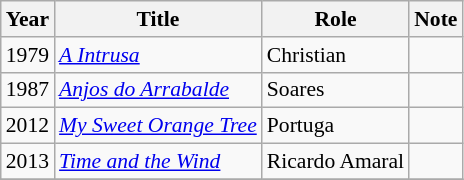<table class="wikitable" style="font-size: 90%;">
<tr>
<th>Year</th>
<th>Title</th>
<th>Role</th>
<th>Note</th>
</tr>
<tr>
<td>1979</td>
<td><em><a href='#'>A Intrusa</a></em></td>
<td>Christian</td>
<td></td>
</tr>
<tr>
<td>1987</td>
<td><em><a href='#'>Anjos do Arrabalde</a></em></td>
<td>Soares</td>
<td></td>
</tr>
<tr>
<td>2012</td>
<td><em><a href='#'>My Sweet Orange Tree</a></em></td>
<td>Portuga</td>
<td></td>
</tr>
<tr>
<td>2013</td>
<td><em><a href='#'>Time and the Wind</a></em></td>
<td>Ricardo Amaral</td>
<td></td>
</tr>
<tr>
</tr>
</table>
